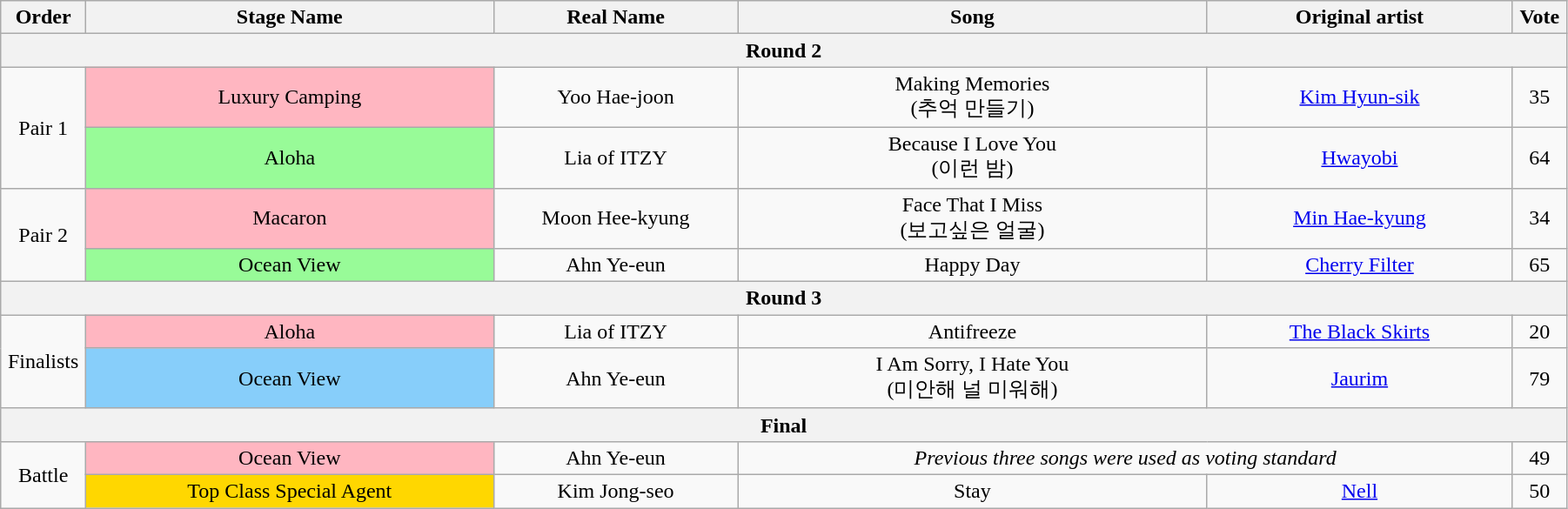<table class="wikitable" style="text-align:center; width:95%;">
<tr>
<th style="width:1%">Order</th>
<th style="width:20%;">Stage Name</th>
<th style="width:12%">Real Name</th>
<th style="width:23%;">Song</th>
<th style="width:15%;">Original artist</th>
<th style="width:1%;">Vote</th>
</tr>
<tr>
<th colspan=6>Round 2</th>
</tr>
<tr>
<td rowspan=2>Pair 1</td>
<td bgcolor="lightpink">Luxury Camping</td>
<td>Yoo Hae-joon</td>
<td>Making Memories<br>(추억 만들기)</td>
<td><a href='#'>Kim Hyun-sik</a></td>
<td>35</td>
</tr>
<tr>
<td bgcolor="palegreen">Aloha</td>
<td>Lia of ITZY</td>
<td>Because I Love You<br>(이런 밤)</td>
<td><a href='#'>Hwayobi</a></td>
<td>64</td>
</tr>
<tr>
<td rowspan=2>Pair 2</td>
<td bgcolor="lightpink">Macaron</td>
<td>Moon Hee-kyung</td>
<td>Face That I Miss<br>(보고싶은 얼굴)</td>
<td><a href='#'>Min Hae-kyung</a></td>
<td>34</td>
</tr>
<tr>
<td bgcolor="palegreen">Ocean View</td>
<td>Ahn Ye-eun</td>
<td>Happy Day</td>
<td><a href='#'>Cherry Filter</a></td>
<td>65</td>
</tr>
<tr>
<th colspan=6>Round 3</th>
</tr>
<tr>
<td rowspan=2>Finalists</td>
<td bgcolor="lightpink">Aloha</td>
<td>Lia of ITZY</td>
<td>Antifreeze</td>
<td><a href='#'>The Black Skirts</a></td>
<td>20</td>
</tr>
<tr>
<td bgcolor="lightskyblue">Ocean View</td>
<td>Ahn Ye-eun</td>
<td>I Am Sorry, I Hate You<br>(미안해 널 미워해)</td>
<td><a href='#'>Jaurim</a></td>
<td>79</td>
</tr>
<tr>
<th colspan=6>Final</th>
</tr>
<tr>
<td rowspan=2>Battle</td>
<td bgcolor="lightpink">Ocean View</td>
<td>Ahn Ye-eun</td>
<td colspan=2><em>Previous three songs were used as voting standard</em></td>
<td>49</td>
</tr>
<tr>
<td bgcolor="gold">Top Class Special Agent</td>
<td>Kim Jong-seo</td>
<td>Stay</td>
<td><a href='#'>Nell</a></td>
<td>50</td>
</tr>
</table>
